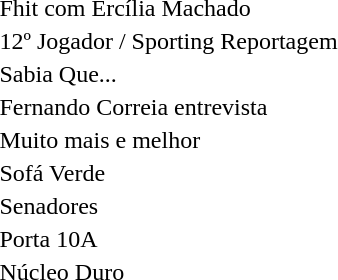<table>
<tr>
<td>Fhit com Ercília Machado</td>
</tr>
<tr>
<td>12º Jogador / Sporting Reportagem</td>
</tr>
<tr>
<td>Sabia Que...</td>
</tr>
<tr>
<td>Fernando Correia entrevista</td>
</tr>
<tr>
<td>Muito mais e melhor</td>
</tr>
<tr>
<td>Sofá Verde</td>
</tr>
<tr>
<td>Senadores</td>
</tr>
<tr>
<td>Porta 10A</td>
</tr>
<tr>
<td>Núcleo Duro</td>
</tr>
<tr>
</tr>
</table>
